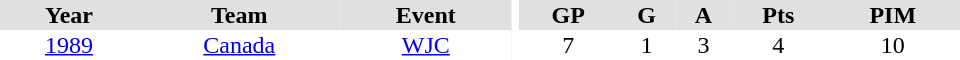<table border="0" cellpadding="1" cellspacing="0" ID="Table3" style="text-align:center; width:40em">
<tr ALIGN="center" bgcolor="#e0e0e0">
<th>Year</th>
<th>Team</th>
<th>Event</th>
<th rowspan="99" bgcolor="#ffffff"></th>
<th>GP</th>
<th>G</th>
<th>A</th>
<th>Pts</th>
<th>PIM</th>
</tr>
<tr>
<td><a href='#'>1989</a></td>
<td><a href='#'>Canada</a></td>
<td><a href='#'>WJC</a></td>
<td>7</td>
<td>1</td>
<td>3</td>
<td>4</td>
<td>10</td>
</tr>
</table>
